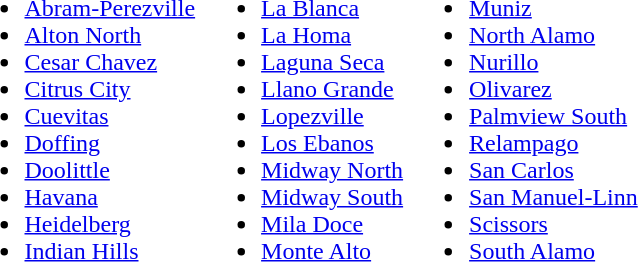<table>
<tr ---- valign="top">
<td><br><ul><li><a href='#'>Abram-Perezville</a></li><li><a href='#'>Alton North</a></li><li><a href='#'>Cesar Chavez</a></li><li><a href='#'>Citrus City</a></li><li><a href='#'>Cuevitas</a></li><li><a href='#'>Doffing</a></li><li><a href='#'>Doolittle</a></li><li><a href='#'>Havana</a></li><li><a href='#'>Heidelberg</a></li><li><a href='#'>Indian Hills</a></li></ul></td>
<td><br><ul><li><a href='#'>La Blanca</a></li><li><a href='#'>La Homa</a></li><li><a href='#'>Laguna Seca</a></li><li><a href='#'>Llano Grande</a></li><li><a href='#'>Lopezville</a></li><li><a href='#'>Los Ebanos</a></li><li><a href='#'>Midway North</a></li><li><a href='#'>Midway South</a></li><li><a href='#'>Mila Doce</a></li><li><a href='#'>Monte Alto</a></li></ul></td>
<td><br><ul><li><a href='#'>Muniz</a></li><li><a href='#'>North Alamo</a></li><li><a href='#'>Nurillo</a></li><li><a href='#'>Olivarez</a></li><li><a href='#'>Palmview South</a></li><li><a href='#'>Relampago</a></li><li><a href='#'>San Carlos</a></li><li><a href='#'>San Manuel-Linn</a></li><li><a href='#'>Scissors</a></li><li><a href='#'>South Alamo</a></li></ul></td>
</tr>
</table>
